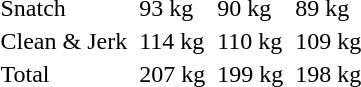<table>
<tr>
<td>Snatch</td>
<td></td>
<td>93 kg</td>
<td></td>
<td>90 kg</td>
<td></td>
<td>89 kg</td>
</tr>
<tr>
<td>Clean & Jerk</td>
<td></td>
<td>114 kg</td>
<td></td>
<td>110 kg</td>
<td></td>
<td>109 kg</td>
</tr>
<tr>
<td>Total</td>
<td></td>
<td>207 kg</td>
<td></td>
<td>199 kg</td>
<td></td>
<td>198 kg</td>
</tr>
</table>
